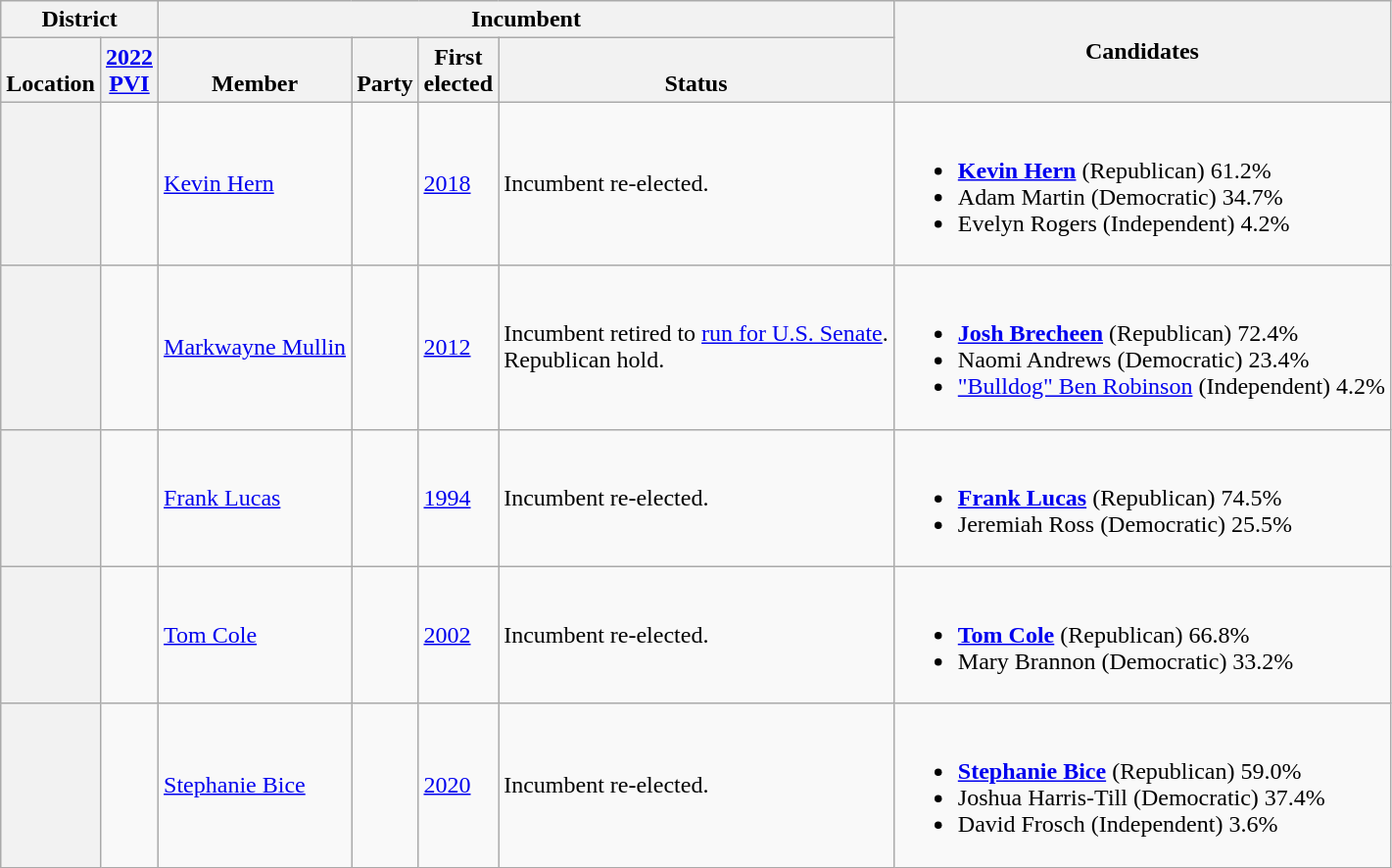<table class="wikitable sortable">
<tr>
<th colspan=2>District</th>
<th colspan=4>Incumbent</th>
<th rowspan=2 class="unsortable">Candidates</th>
</tr>
<tr valign=bottom>
<th>Location</th>
<th><a href='#'>2022<br>PVI</a></th>
<th>Member</th>
<th>Party</th>
<th>First<br>elected</th>
<th>Status</th>
</tr>
<tr>
<th></th>
<td></td>
<td><a href='#'>Kevin Hern</a></td>
<td></td>
<td><a href='#'>2018</a></td>
<td>Incumbent re-elected.</td>
<td nowrap><br><ul><li> <strong><a href='#'>Kevin Hern</a></strong> (Republican) 61.2%</li><li>Adam Martin (Democratic) 34.7%</li><li>Evelyn Rogers (Independent) 4.2%</li></ul></td>
</tr>
<tr>
<th></th>
<td></td>
<td><a href='#'>Markwayne Mullin</a></td>
<td></td>
<td><a href='#'>2012</a></td>
<td>Incumbent retired to <a href='#'>run for U.S. Senate</a>.<br>Republican hold.</td>
<td nowrap><br><ul><li> <strong><a href='#'>Josh Brecheen</a></strong> (Republican) 72.4%</li><li>Naomi Andrews (Democratic) 23.4%</li><li><a href='#'>"Bulldog" Ben Robinson</a> (Independent) 4.2%</li></ul></td>
</tr>
<tr>
<th></th>
<td></td>
<td><a href='#'>Frank Lucas</a></td>
<td></td>
<td><a href='#'>1994 </a></td>
<td>Incumbent re-elected.</td>
<td nowrap><br><ul><li> <strong><a href='#'>Frank Lucas</a></strong> (Republican) 74.5%</li><li>Jeremiah Ross (Democratic) 25.5%</li></ul></td>
</tr>
<tr>
<th></th>
<td></td>
<td><a href='#'>Tom Cole</a></td>
<td></td>
<td><a href='#'>2002</a></td>
<td>Incumbent re-elected.</td>
<td nowrap><br><ul><li> <strong><a href='#'>Tom Cole</a></strong> (Republican) 66.8%</li><li>Mary Brannon (Democratic) 33.2%</li></ul></td>
</tr>
<tr>
<th></th>
<td></td>
<td><a href='#'>Stephanie Bice</a></td>
<td></td>
<td><a href='#'>2020</a></td>
<td>Incumbent re-elected.</td>
<td nowrap><br><ul><li> <strong><a href='#'>Stephanie Bice</a></strong> (Republican) 59.0%</li><li>Joshua Harris-Till (Democratic) 37.4%</li><li>David Frosch (Independent) 3.6%</li></ul></td>
</tr>
</table>
